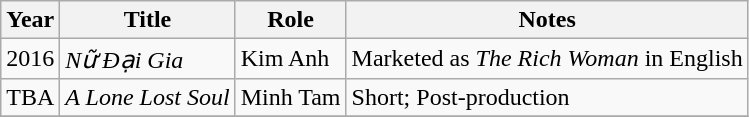<table class="wikitable sortable">
<tr>
<th>Year</th>
<th>Title</th>
<th>Role</th>
<th class="unsortable">Notes</th>
</tr>
<tr>
<td>2016</td>
<td><em>Nữ Đại Gia</em></td>
<td>Kim Anh</td>
<td>Marketed as <em>The Rich Woman</em> in English</td>
</tr>
<tr>
<td>TBA</td>
<td><em>A Lone Lost Soul</em></td>
<td>Minh Tam</td>
<td>Short; Post-production</td>
</tr>
<tr>
</tr>
</table>
